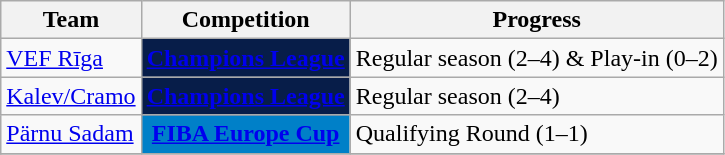<table class="wikitable sortable">
<tr>
<th>Team</th>
<th>Competition</th>
<th>Progress</th>
</tr>
<tr>
<td> <a href='#'>VEF Rīga</a></td>
<td rowspan="1" style="background-color:#071D49;color:#D0D3D4;text-align:center"><strong><a href='#'><span>Champions League</span></a></strong></td>
<td>Regular season (2–4) & Play-in (0–2)</td>
</tr>
<tr>
<td> <a href='#'>Kalev/Cramo</a></td>
<td rowspan="1" style="background-color:#071D49;color:#D0D3D4;text-align:center"><strong><a href='#'><span>Champions League</span></a></strong></td>
<td>Regular season (2–4)</td>
</tr>
<tr>
<td> <a href='#'>Pärnu Sadam</a></td>
<td rowspan="1" style="background-color:#0080C8;color:#FFD700;text-align:center"><strong><a href='#'><span>FIBA Europe Cup</span></a></strong></td>
<td>Qualifying Round (1–1)</td>
</tr>
<tr>
</tr>
</table>
